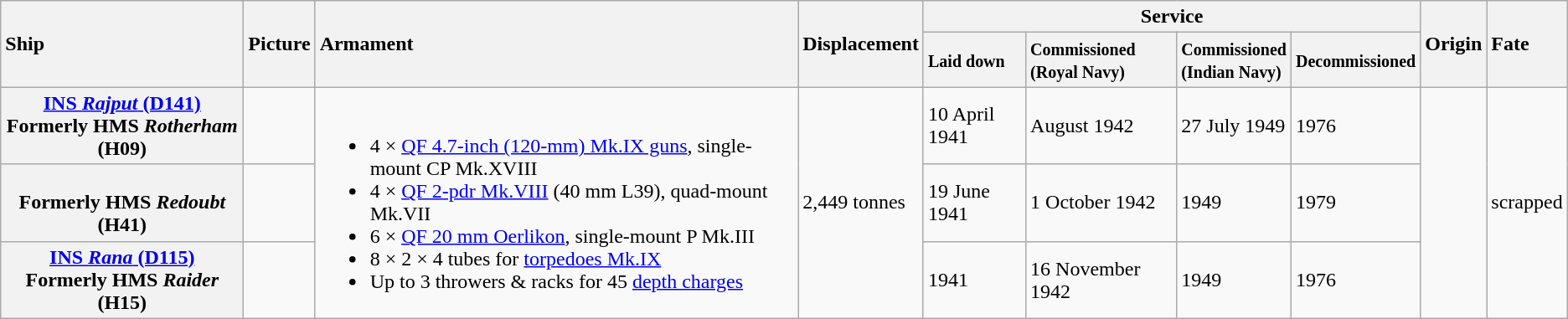<table class="wikitable">
<tr>
<th align= center scope=col rowspan=2 style="text-align:left; ">Ship</th>
<th align= center scope=col rowspan=2 style="text-align:left; ">Picture</th>
<th align= center scope=col rowspan=2 style="text-align:left; ">Armament</th>
<th align= center scope=col rowspan=2 style="text-align:left; ">Displacement</th>
<th align= center scope=col colspan=4 style="text-align:center; ">Service</th>
<th align= center scope=col rowspan=2 style="text-align:left; ">Origin</th>
<th align= center scope=col rowspan=2 style="text-align:left; ">Fate</th>
</tr>
<tr>
<th align= center scope=col style="text-align:left; "><small>Laid down</small></th>
<th align= center scope=col style="text-align:left; "><small>Commissioned <br> (Royal Navy)</small></th>
<th align= center scope=col style="text-align:left; "><small>Commissioned <br> (Indian Navy)</small></th>
<th align= center scope=col style="text-align:left; "><small>Decommissioned</small></th>
</tr>
<tr>
<th scope="row"><a href='#'>INS <em>Rajput</em> (D141)</a><br>Formerly HMS <em>Rotherham </em> (H09)</th>
<td></td>
<td rowspan=3><br><ul><li>4 × <a href='#'>QF 4.7-inch (120-mm) Mk.IX guns</a>, single-mount CP Mk.XVIII</li><li>4 × <a href='#'>QF 2-pdr Mk.VIII</a> (40 mm L39), quad-mount Mk.VII</li><li>6 × <a href='#'>QF 20 mm Oerlikon</a>, single-mount P Mk.III</li><li>8 × 2 × 4 tubes for <a href='#'> torpedoes Mk.IX</a></li><li>Up to 3 throwers & racks for 45 <a href='#'>depth charges</a></li></ul></td>
<td rowspan=3>2,449 tonnes</td>
<td>10 April 1941</td>
<td>August 1942</td>
<td>27 July 1949</td>
<td>1976</td>
<td rowspan=3></td>
<td rowspan=3>scrapped</td>
</tr>
<tr>
<th scope="row"><br>Formerly HMS <em>Redoubt</em> (H41)</th>
<td></td>
<td>19 June 1941</td>
<td>1 October 1942</td>
<td>1949</td>
<td>1979</td>
</tr>
<tr>
<th><a href='#'>INS <em>Rana</em> (D115)</a><br>Formerly HMS <em>Raider</em> (H15)</th>
<td></td>
<td>1941</td>
<td>16 November 1942</td>
<td>1949</td>
<td>1976</td>
</tr>
</table>
